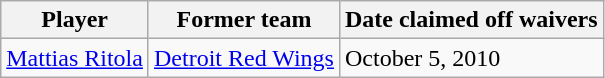<table class="wikitable">
<tr>
<th>Player</th>
<th>Former team</th>
<th>Date claimed off waivers</th>
</tr>
<tr>
<td><a href='#'>Mattias Ritola</a></td>
<td><a href='#'>Detroit Red Wings</a></td>
<td>October 5, 2010</td>
</tr>
</table>
